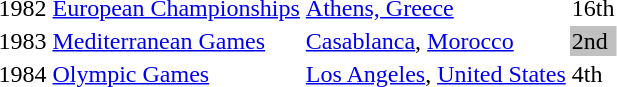<table>
<tr>
<td>1982</td>
<td><a href='#'>European Championships</a></td>
<td><a href='#'>Athens, Greece</a></td>
<td>16th</td>
<td></td>
</tr>
<tr>
<td>1983</td>
<td><a href='#'>Mediterranean Games</a></td>
<td><a href='#'>Casablanca</a>, <a href='#'>Morocco</a></td>
<td bgcolor="silver">2nd</td>
<td></td>
</tr>
<tr>
<td>1984</td>
<td><a href='#'>Olympic Games</a></td>
<td><a href='#'>Los Angeles</a>, <a href='#'>United States</a></td>
<td>4th</td>
<td></td>
</tr>
</table>
